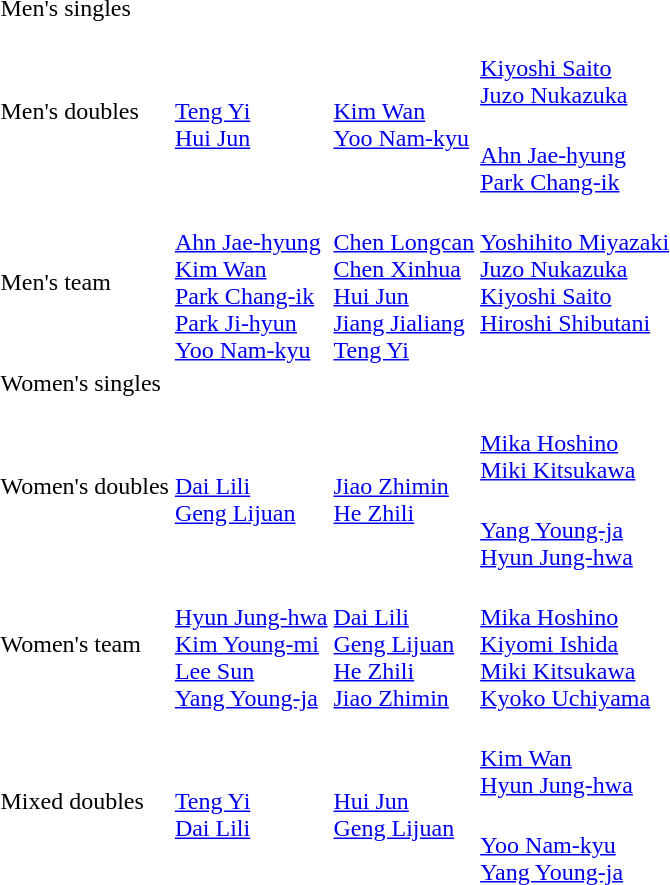<table>
<tr>
<td rowspan=2>Men's singles</td>
<td rowspan=2></td>
<td rowspan=2></td>
<td></td>
</tr>
<tr>
<td></td>
</tr>
<tr>
<td rowspan=2>Men's doubles</td>
<td rowspan=2><br><a href='#'>Teng Yi</a><br><a href='#'>Hui Jun</a></td>
<td rowspan=2><br><a href='#'>Kim Wan</a><br><a href='#'>Yoo Nam-kyu</a></td>
<td><br><a href='#'>Kiyoshi Saito</a><br><a href='#'>Juzo Nukazuka</a></td>
</tr>
<tr>
<td><br><a href='#'>Ahn Jae-hyung</a><br><a href='#'>Park Chang-ik</a></td>
</tr>
<tr>
<td>Men's team</td>
<td><br><a href='#'>Ahn Jae-hyung</a><br><a href='#'>Kim Wan</a><br><a href='#'>Park Chang-ik</a><br><a href='#'>Park Ji-hyun</a><br><a href='#'>Yoo Nam-kyu</a></td>
<td><br><a href='#'>Chen Longcan</a><br><a href='#'>Chen Xinhua</a><br><a href='#'>Hui Jun</a><br><a href='#'>Jiang Jialiang</a><br><a href='#'>Teng Yi</a></td>
<td valign=top><br><a href='#'>Yoshihito Miyazaki</a><br><a href='#'>Juzo Nukazuka</a><br><a href='#'>Kiyoshi Saito</a><br><a href='#'>Hiroshi Shibutani</a></td>
</tr>
<tr>
<td rowspan=2>Women's singles</td>
<td rowspan=2></td>
<td rowspan=2></td>
<td></td>
</tr>
<tr>
<td></td>
</tr>
<tr>
<td rowspan=2>Women's doubles</td>
<td rowspan=2><br><a href='#'>Dai Lili</a><br><a href='#'>Geng Lijuan</a></td>
<td rowspan=2><br><a href='#'>Jiao Zhimin</a><br><a href='#'>He Zhili</a></td>
<td><br><a href='#'>Mika Hoshino</a><br><a href='#'>Miki Kitsukawa</a></td>
</tr>
<tr>
<td><br><a href='#'>Yang Young-ja</a><br><a href='#'>Hyun Jung-hwa</a></td>
</tr>
<tr>
<td>Women's team</td>
<td><br><a href='#'>Hyun Jung-hwa</a><br><a href='#'>Kim Young-mi</a><br><a href='#'>Lee Sun</a><br><a href='#'>Yang Young-ja</a></td>
<td><br><a href='#'>Dai Lili</a><br><a href='#'>Geng Lijuan</a><br><a href='#'>He Zhili</a><br><a href='#'>Jiao Zhimin</a></td>
<td><br><a href='#'>Mika Hoshino</a><br><a href='#'>Kiyomi Ishida</a><br><a href='#'>Miki Kitsukawa</a><br><a href='#'>Kyoko Uchiyama</a></td>
</tr>
<tr>
<td rowspan=2>Mixed doubles</td>
<td rowspan=2><br><a href='#'>Teng Yi</a><br><a href='#'>Dai Lili</a></td>
<td rowspan=2><br><a href='#'>Hui Jun</a><br><a href='#'>Geng Lijuan</a></td>
<td><br><a href='#'>Kim Wan</a><br><a href='#'>Hyun Jung-hwa</a></td>
</tr>
<tr>
<td><br><a href='#'>Yoo Nam-kyu</a><br><a href='#'>Yang Young-ja</a></td>
</tr>
</table>
